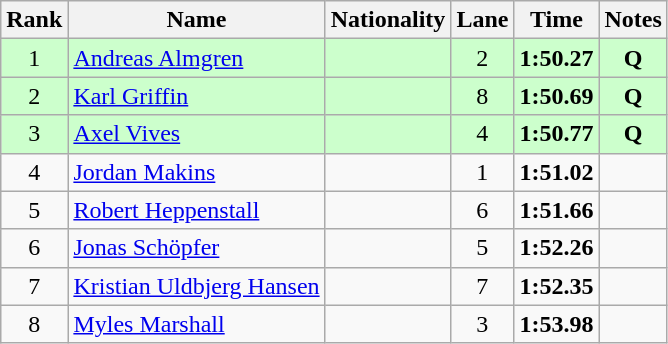<table class="wikitable sortable" style="text-align:center">
<tr>
<th>Rank</th>
<th>Name</th>
<th>Nationality</th>
<th>Lane</th>
<th>Time</th>
<th>Notes</th>
</tr>
<tr bgcolor=ccffcc>
<td>1</td>
<td align=left><a href='#'>Andreas Almgren</a></td>
<td align=left></td>
<td>2</td>
<td><strong>1:50.27</strong></td>
<td><strong>Q</strong></td>
</tr>
<tr bgcolor=ccffcc>
<td>2</td>
<td align=left><a href='#'>Karl Griffin</a></td>
<td align=left></td>
<td>8</td>
<td><strong>1:50.69</strong></td>
<td><strong>Q</strong></td>
</tr>
<tr bgcolor=ccffcc>
<td>3</td>
<td align=left><a href='#'>Axel Vives</a></td>
<td align=left></td>
<td>4</td>
<td><strong>1:50.77</strong></td>
<td><strong>Q</strong></td>
</tr>
<tr>
<td>4</td>
<td align=left><a href='#'>Jordan Makins</a></td>
<td align=left></td>
<td>1</td>
<td><strong>1:51.02</strong></td>
<td></td>
</tr>
<tr>
<td>5</td>
<td align=left><a href='#'>Robert Heppenstall</a></td>
<td align=left></td>
<td>6</td>
<td><strong>1:51.66</strong></td>
<td></td>
</tr>
<tr>
<td>6</td>
<td align=left><a href='#'>Jonas Schöpfer</a></td>
<td align=left></td>
<td>5</td>
<td><strong>1:52.26</strong></td>
<td></td>
</tr>
<tr>
<td>7</td>
<td align=left><a href='#'>Kristian Uldbjerg Hansen</a></td>
<td align=left></td>
<td>7</td>
<td><strong>1:52.35</strong></td>
<td></td>
</tr>
<tr>
<td>8</td>
<td align=left><a href='#'>Myles Marshall</a></td>
<td align=left></td>
<td>3</td>
<td><strong>1:53.98</strong></td>
<td></td>
</tr>
</table>
